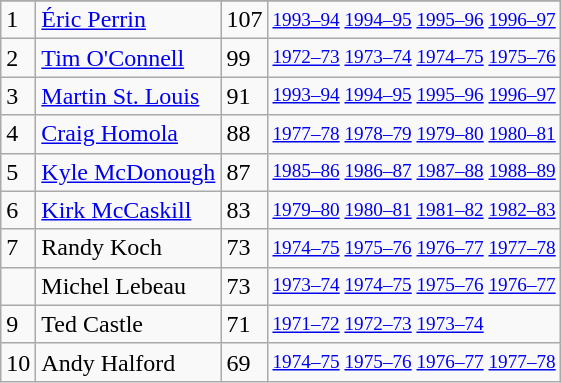<table class="wikitable">
<tr>
</tr>
<tr>
<td>1</td>
<td><a href='#'>Éric Perrin</a></td>
<td>107</td>
<td style="font-size:80%;"><a href='#'>1993–94</a> <a href='#'>1994–95</a> <a href='#'>1995–96</a> <a href='#'>1996–97</a></td>
</tr>
<tr>
<td>2</td>
<td><a href='#'>Tim O'Connell</a></td>
<td>99</td>
<td style="font-size:80%;"><a href='#'>1972–73</a> <a href='#'>1973–74</a> <a href='#'>1974–75</a> <a href='#'>1975–76</a></td>
</tr>
<tr>
<td>3</td>
<td><a href='#'>Martin St. Louis</a></td>
<td>91</td>
<td style="font-size:80%;"><a href='#'>1993–94</a> <a href='#'>1994–95</a> <a href='#'>1995–96</a> <a href='#'>1996–97</a></td>
</tr>
<tr>
<td>4</td>
<td><a href='#'>Craig Homola</a></td>
<td>88</td>
<td style="font-size:80%;"><a href='#'>1977–78</a> <a href='#'>1978–79</a> <a href='#'>1979–80</a> <a href='#'>1980–81</a></td>
</tr>
<tr>
<td>5</td>
<td><a href='#'>Kyle McDonough</a></td>
<td>87</td>
<td style="font-size:80%;"><a href='#'>1985–86</a> <a href='#'>1986–87</a> <a href='#'>1987–88</a> <a href='#'>1988–89</a></td>
</tr>
<tr>
<td>6</td>
<td><a href='#'>Kirk McCaskill</a></td>
<td>83</td>
<td style="font-size:80%;"><a href='#'>1979–80</a> <a href='#'>1980–81</a> <a href='#'>1981–82</a> <a href='#'>1982–83</a></td>
</tr>
<tr>
<td>7</td>
<td>Randy Koch</td>
<td>73</td>
<td style="font-size:80%;"><a href='#'>1974–75</a> <a href='#'>1975–76</a> <a href='#'>1976–77</a> <a href='#'>1977–78</a></td>
</tr>
<tr>
<td></td>
<td>Michel Lebeau</td>
<td>73</td>
<td style="font-size:80%;"><a href='#'>1973–74</a> <a href='#'>1974–75</a> <a href='#'>1975–76</a> <a href='#'>1976–77</a></td>
</tr>
<tr>
<td>9</td>
<td>Ted Castle</td>
<td>71</td>
<td style="font-size:80%;"><a href='#'>1971–72</a> <a href='#'>1972–73</a> <a href='#'>1973–74</a></td>
</tr>
<tr>
<td>10</td>
<td>Andy Halford</td>
<td>69</td>
<td style="font-size:80%;"><a href='#'>1974–75</a> <a href='#'>1975–76</a> <a href='#'>1976–77</a> <a href='#'>1977–78</a></td>
</tr>
</table>
